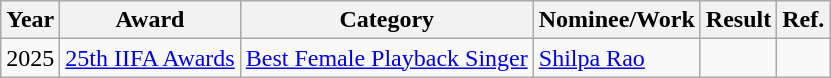<table class="wikitable">
<tr>
<th>Year</th>
<th>Award</th>
<th>Category</th>
<th>Nominee/Work</th>
<th>Result</th>
<th>Ref.</th>
</tr>
<tr>
<td>2025</td>
<td><a href='#'>25th IIFA Awards</a></td>
<td><a href='#'>Best Female Playback Singer</a></td>
<td><a href='#'>Shilpa Rao</a> </td>
<td></td>
<td></td>
</tr>
</table>
